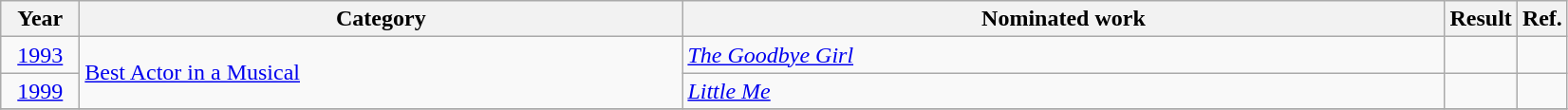<table class=wikitable>
<tr>
<th scope="col" style="width:3em;">Year</th>
<th scope="col" style="width:26em;">Category</th>
<th scope="col" style="width:33em;">Nominated work</th>
<th scope="col" style="width:2em;">Result</th>
<th>Ref.</th>
</tr>
<tr>
<td style="text-align:center;"><a href='#'>1993</a></td>
<td rowspan=2><a href='#'>Best Actor in a Musical</a></td>
<td><em><a href='#'>The Goodbye Girl</a></em></td>
<td></td>
<td></td>
</tr>
<tr>
<td style="text-align:center;"><a href='#'>1999</a></td>
<td><em><a href='#'>Little Me</a></em></td>
<td></td>
<td></td>
</tr>
<tr>
</tr>
</table>
